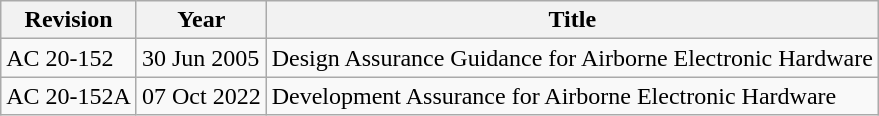<table class="wikitable">
<tr>
<th>Revision</th>
<th>Year</th>
<th>Title</th>
</tr>
<tr>
<td>AC 20-152</td>
<td style="white-space: nowrap;">30 Jun 2005</td>
<td>Design Assurance Guidance for Airborne Electronic Hardware</td>
</tr>
<tr>
<td style="white-space: nowrap;">AC 20-152A</td>
<td style="white-space: nowrap;">07 Oct 2022</td>
<td>Development Assurance for Airborne Electronic Hardware</td>
</tr>
</table>
